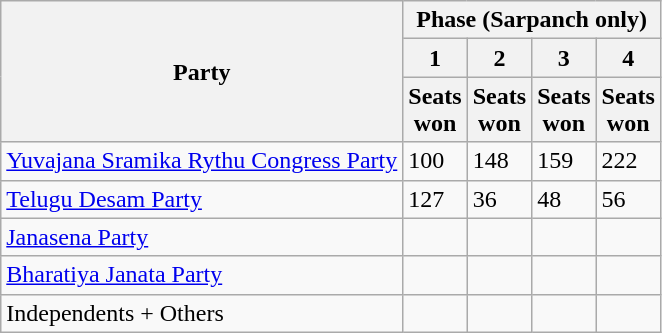<table class="wikitable">
<tr>
<th rowspan="3">Party</th>
<th colspan="4">Phase (Sarpanch only)</th>
</tr>
<tr>
<th>1</th>
<th>2</th>
<th>3</th>
<th>4</th>
</tr>
<tr>
<th>Seats<br>won</th>
<th>Seats<br>won</th>
<th>Seats<br>won</th>
<th>Seats<br>won</th>
</tr>
<tr>
<td><a href='#'>Yuvajana Sramika Rythu Congress Party</a></td>
<td>100</td>
<td>148</td>
<td>159</td>
<td>222</td>
</tr>
<tr>
<td><a href='#'>Telugu Desam Party</a></td>
<td>127</td>
<td>36</td>
<td>48</td>
<td>56</td>
</tr>
<tr>
<td><a href='#'>Janasena Party</a></td>
<td></td>
<td></td>
<td></td>
<td></td>
</tr>
<tr>
<td><a href='#'>Bharatiya Janata Party</a></td>
<td></td>
<td></td>
<td></td>
<td></td>
</tr>
<tr>
<td>Independents + Others</td>
<td></td>
<td></td>
<td></td>
<td></td>
</tr>
</table>
